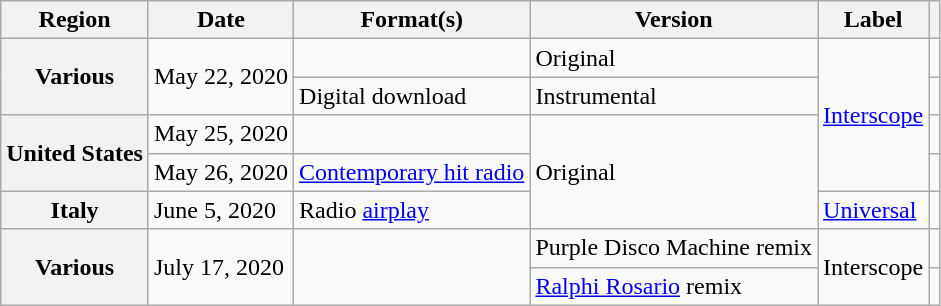<table class="wikitable plainrowheaders">
<tr>
<th scope="col">Region</th>
<th scope="col">Date</th>
<th scope="col">Format(s)</th>
<th scope="col">Version</th>
<th scope="col">Label</th>
<th scope="col"></th>
</tr>
<tr>
<th scope="row" rowspan="2">Various</th>
<td rowspan="2">May 22, 2020</td>
<td></td>
<td>Original</td>
<td rowspan="4"><a href='#'>Interscope</a></td>
<td style="text-align:center;"></td>
</tr>
<tr>
<td>Digital download</td>
<td>Instrumental</td>
<td style="text-align:center;"></td>
</tr>
<tr>
<th scope="row" rowspan="2">United States</th>
<td>May 25, 2020</td>
<td></td>
<td rowspan="3">Original</td>
<td style="text-align:center;"></td>
</tr>
<tr>
<td>May 26, 2020</td>
<td><a href='#'>Contemporary hit radio</a></td>
<td align="center"></td>
</tr>
<tr>
<th scope="row">Italy</th>
<td>June 5, 2020</td>
<td>Radio <a href='#'>airplay</a></td>
<td><a href='#'>Universal</a></td>
<td style="text-align:center;"></td>
</tr>
<tr>
<th scope="row" rowspan="2">Various</th>
<td rowspan="2">July 17, 2020</td>
<td rowspan="2"></td>
<td>Purple Disco Machine remix</td>
<td rowspan="2">Interscope</td>
<td style="text-align:center;"></td>
</tr>
<tr>
<td><a href='#'>Ralphi Rosario</a> remix</td>
<td style="text-align:center;"></td>
</tr>
</table>
